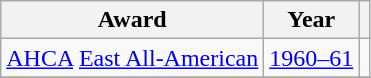<table class="wikitable">
<tr>
<th>Award</th>
<th>Year</th>
<th></th>
</tr>
<tr>
<td><a href='#'>AHCA</a> <a href='#'>East All-American</a></td>
<td><a href='#'>1960–61</a></td>
<td></td>
</tr>
<tr>
</tr>
</table>
